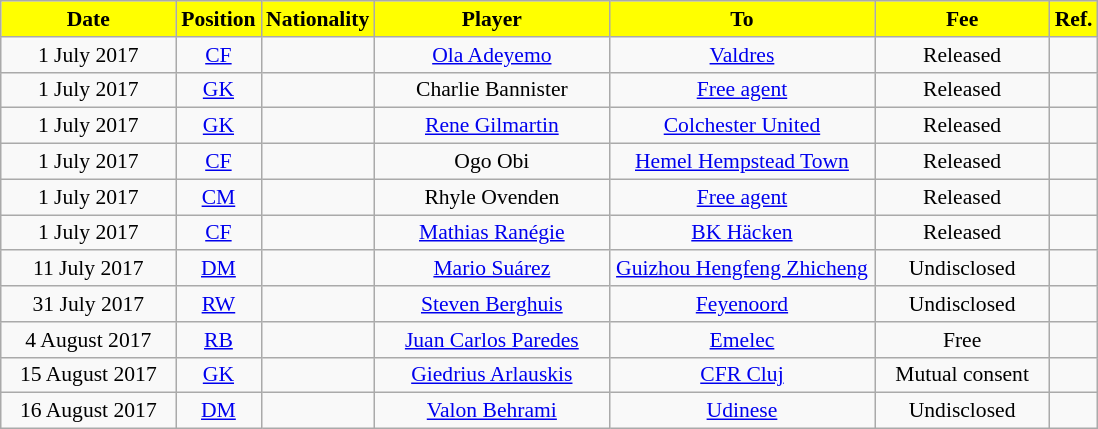<table class="wikitable"  style="text-align:center; font-size:90%;">
<tr>
<th style="background:#FFFF00; color:#000000; width:110px;">Date</th>
<th style="background:#FFFF00; color:#000000; width:50px;">Position</th>
<th style="background:#FFFF00; color:#000000; width:50px;">Nationality</th>
<th style="background:#FFFF00; color:#000000; width:150px;">Player</th>
<th style="background:#FFFF00; color:#000000; width:170px;">To</th>
<th style="background:#FFFF00; color:#000000; width:110px;">Fee</th>
<th style="background:#FFFF00; color:#000000; width:25px;">Ref.</th>
</tr>
<tr>
<td>1 July 2017</td>
<td><a href='#'>CF</a></td>
<td></td>
<td><a href='#'>Ola Adeyemo</a></td>
<td><a href='#'>Valdres</a></td>
<td>Released</td>
<td></td>
</tr>
<tr>
<td>1 July 2017</td>
<td><a href='#'>GK</a></td>
<td></td>
<td>Charlie Bannister</td>
<td><a href='#'>Free agent</a></td>
<td>Released</td>
<td></td>
</tr>
<tr>
<td>1 July 2017</td>
<td><a href='#'>GK</a></td>
<td></td>
<td><a href='#'>Rene Gilmartin</a></td>
<td><a href='#'>Colchester United</a></td>
<td>Released</td>
<td></td>
</tr>
<tr>
<td>1 July 2017</td>
<td><a href='#'>CF</a></td>
<td></td>
<td>Ogo Obi</td>
<td><a href='#'>Hemel Hempstead Town</a></td>
<td>Released</td>
<td></td>
</tr>
<tr>
<td>1 July 2017</td>
<td><a href='#'>CM</a></td>
<td></td>
<td>Rhyle Ovenden</td>
<td><a href='#'>Free agent</a></td>
<td>Released</td>
<td></td>
</tr>
<tr>
<td>1 July 2017</td>
<td><a href='#'>CF</a></td>
<td></td>
<td><a href='#'>Mathias Ranégie</a></td>
<td><a href='#'>BK Häcken</a></td>
<td>Released</td>
<td></td>
</tr>
<tr>
<td>11 July 2017</td>
<td><a href='#'>DM</a></td>
<td></td>
<td><a href='#'>Mario Suárez</a></td>
<td><a href='#'>Guizhou Hengfeng Zhicheng</a></td>
<td>Undisclosed</td>
<td></td>
</tr>
<tr>
<td>31 July 2017</td>
<td><a href='#'>RW</a></td>
<td></td>
<td><a href='#'>Steven Berghuis</a></td>
<td><a href='#'>Feyenoord</a></td>
<td>Undisclosed</td>
<td></td>
</tr>
<tr>
<td>4 August 2017</td>
<td><a href='#'>RB</a></td>
<td></td>
<td><a href='#'>Juan Carlos Paredes</a></td>
<td><a href='#'>Emelec</a></td>
<td>Free</td>
<td></td>
</tr>
<tr>
<td>15 August 2017</td>
<td><a href='#'>GK</a></td>
<td></td>
<td><a href='#'>Giedrius Arlauskis</a></td>
<td><a href='#'>CFR Cluj</a></td>
<td>Mutual consent</td>
<td></td>
</tr>
<tr>
<td>16 August 2017</td>
<td><a href='#'>DM</a></td>
<td></td>
<td><a href='#'>Valon Behrami</a></td>
<td><a href='#'>Udinese</a></td>
<td>Undisclosed</td>
<td></td>
</tr>
</table>
